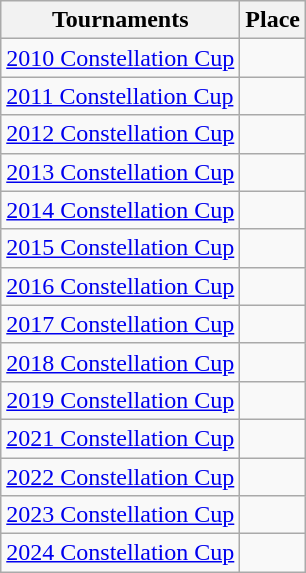<table class="wikitable collapsible">
<tr>
<th>Tournaments</th>
<th>Place</th>
</tr>
<tr>
<td><a href='#'>2010 Constellation Cup</a></td>
<td></td>
</tr>
<tr>
<td><a href='#'>2011 Constellation Cup</a></td>
<td></td>
</tr>
<tr>
<td><a href='#'>2012 Constellation Cup</a></td>
<td></td>
</tr>
<tr>
<td><a href='#'>2013 Constellation Cup</a></td>
<td></td>
</tr>
<tr>
<td><a href='#'>2014 Constellation Cup</a></td>
<td></td>
</tr>
<tr>
<td><a href='#'>2015 Constellation Cup</a></td>
<td></td>
</tr>
<tr>
<td><a href='#'>2016 Constellation Cup</a></td>
<td></td>
</tr>
<tr>
<td><a href='#'>2017 Constellation Cup</a></td>
<td></td>
</tr>
<tr>
<td><a href='#'>2018 Constellation Cup</a></td>
<td></td>
</tr>
<tr>
<td><a href='#'>2019 Constellation Cup</a></td>
<td></td>
</tr>
<tr>
<td><a href='#'>2021 Constellation Cup</a></td>
<td></td>
</tr>
<tr>
<td><a href='#'>2022 Constellation Cup</a></td>
<td></td>
</tr>
<tr>
<td><a href='#'>2023 Constellation Cup</a></td>
<td></td>
</tr>
<tr>
<td><a href='#'>2024 Constellation Cup</a></td>
<td></td>
</tr>
</table>
